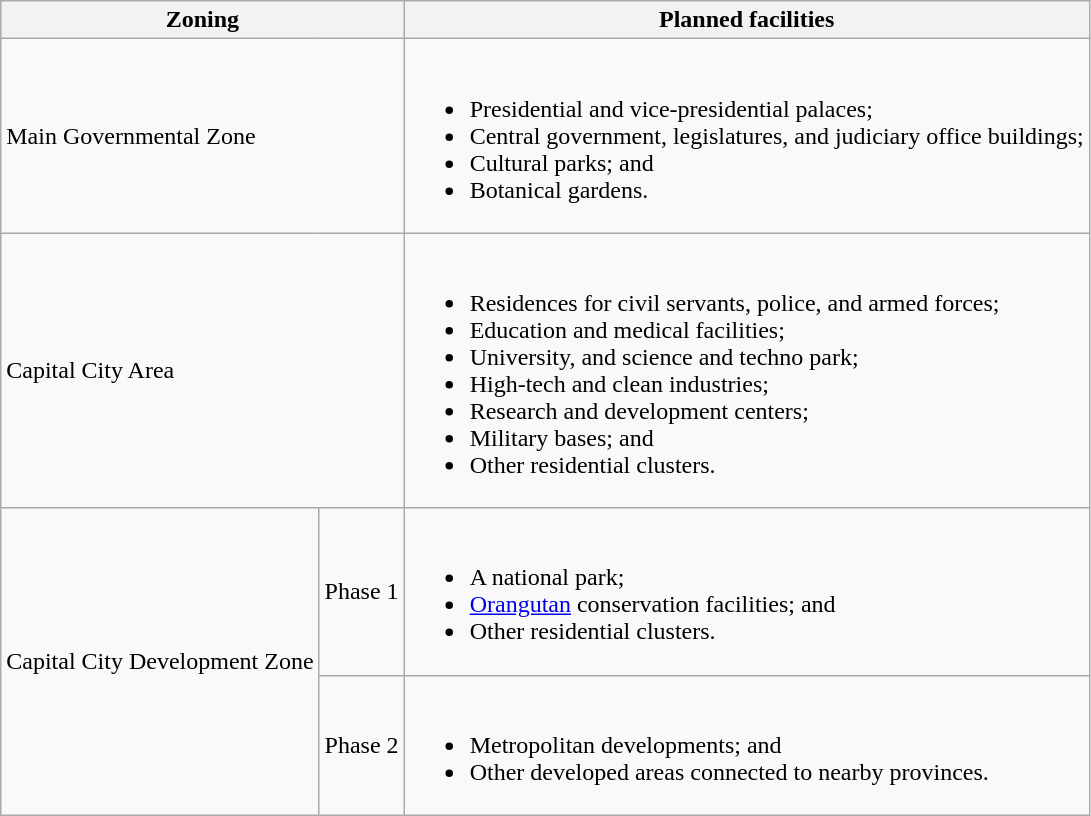<table class="wikitable">
<tr>
<th colspan="2">Zoning</th>
<th>Planned facilities</th>
</tr>
<tr>
<td colspan="2">Main Governmental Zone</td>
<td><br><ul><li>Presidential and vice-presidential palaces;</li><li>Central government, legislatures, and judiciary office buildings;</li><li>Cultural parks; and</li><li>Botanical gardens.</li></ul></td>
</tr>
<tr>
<td colspan="2">Capital City Area</td>
<td><br><ul><li>Residences for civil servants, police, and armed forces;</li><li>Education and medical facilities;</li><li>University, and science and techno park;</li><li>High-tech and clean industries;</li><li>Research and development centers;</li><li>Military bases; and</li><li>Other residential clusters.</li></ul></td>
</tr>
<tr>
<td rowspan="2">Capital City Development Zone</td>
<td>Phase 1</td>
<td><br><ul><li>A national park;</li><li><a href='#'>Orangutan</a> conservation facilities; and</li><li>Other residential clusters.</li></ul></td>
</tr>
<tr>
<td>Phase 2</td>
<td><br><ul><li>Metropolitan developments; and</li><li>Other developed areas connected to nearby provinces.</li></ul></td>
</tr>
</table>
